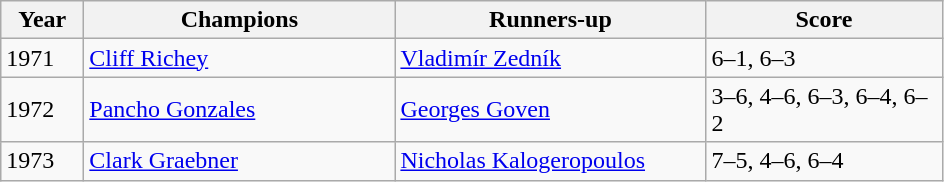<table class=wikitable>
<tr>
<th style="width:48px">Year</th>
<th style="width:200px">Champions</th>
<th style="width:200px">Runners-up</th>
<th style="width:150px" class="unsortable">Score</th>
</tr>
<tr>
<td>1971 </td>
<td> <a href='#'>Cliff Richey</a></td>
<td> <a href='#'>Vladimír Zedník</a></td>
<td>6–1, 6–3</td>
</tr>
<tr>
<td>1972</td>
<td> <a href='#'>Pancho Gonzales</a></td>
<td> <a href='#'>Georges Goven</a></td>
<td>3–6, 4–6, 6–3, 6–4, 6–2</td>
</tr>
<tr>
<td>1973</td>
<td> <a href='#'>Clark Graebner</a></td>
<td> <a href='#'>Nicholas Kalogeropoulos</a></td>
<td>7–5, 4–6, 6–4</td>
</tr>
</table>
